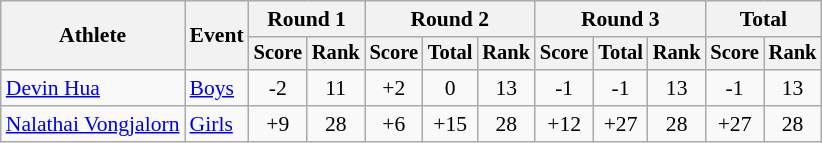<table class="wikitable" style="font-size:90%">
<tr>
<th rowspan="2">Athlete</th>
<th rowspan="2">Event</th>
<th colspan="2">Round 1</th>
<th colspan="3">Round 2</th>
<th colspan="3">Round 3</th>
<th colspan="2">Total</th>
</tr>
<tr style="font-size:95%">
<th>Score</th>
<th>Rank</th>
<th>Score</th>
<th>Total</th>
<th>Rank</th>
<th>Score</th>
<th>Total</th>
<th>Rank</th>
<th>Score</th>
<th>Rank</th>
</tr>
<tr align=center>
<td align=left><a href='#'>Devin Hua</a></td>
<td align=left><a href='#'>Boys</a></td>
<td>-2</td>
<td>11</td>
<td>+2</td>
<td>0</td>
<td>13</td>
<td>-1</td>
<td>-1</td>
<td>13</td>
<td>-1</td>
<td>13</td>
</tr>
<tr align=center>
<td align=left><a href='#'>Nalathai Vongjalorn</a></td>
<td align=left><a href='#'>Girls</a></td>
<td>+9</td>
<td>28</td>
<td>+6</td>
<td>+15</td>
<td>28</td>
<td>+12</td>
<td>+27</td>
<td>28</td>
<td>+27</td>
<td>28</td>
</tr>
</table>
